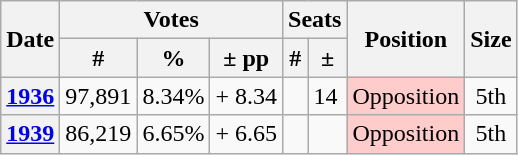<table class="wikitable">
<tr>
<th rowspan="2">Date</th>
<th colspan="3">Votes</th>
<th colspan="2">Seats</th>
<th rowspan="2">Position</th>
<th rowspan="2">Size</th>
</tr>
<tr>
<th>#</th>
<th>%</th>
<th>± pp</th>
<th>#</th>
<th>±</th>
</tr>
<tr>
<th><a href='#'>1936</a></th>
<td>97,891</td>
<td>8.34%</td>
<td>+ 8.34</td>
<td></td>
<td> 14</td>
<td style="background-color:#FFCCCC">Opposition</td>
<td align="center">5th</td>
</tr>
<tr>
<th><a href='#'>1939</a></th>
<td>86,219</td>
<td>6.65%</td>
<td>+ 6.65</td>
<td></td>
<td></td>
<td style="background-color:#FFCCCC">Opposition</td>
<td align="center">5th</td>
</tr>
</table>
